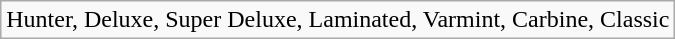<table class="wikitable">
<tr>
<td>Hunter, Deluxe, Super Deluxe, Laminated, Varmint, Carbine, Classic</td>
</tr>
</table>
